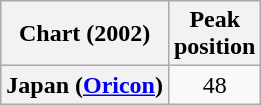<table class="wikitable plainrowheaders" style="text-align:center">
<tr>
<th>Chart (2002)</th>
<th>Peak<br>position</th>
</tr>
<tr>
<th scope="row">Japan (<a href='#'>Oricon</a>)</th>
<td>48</td>
</tr>
</table>
